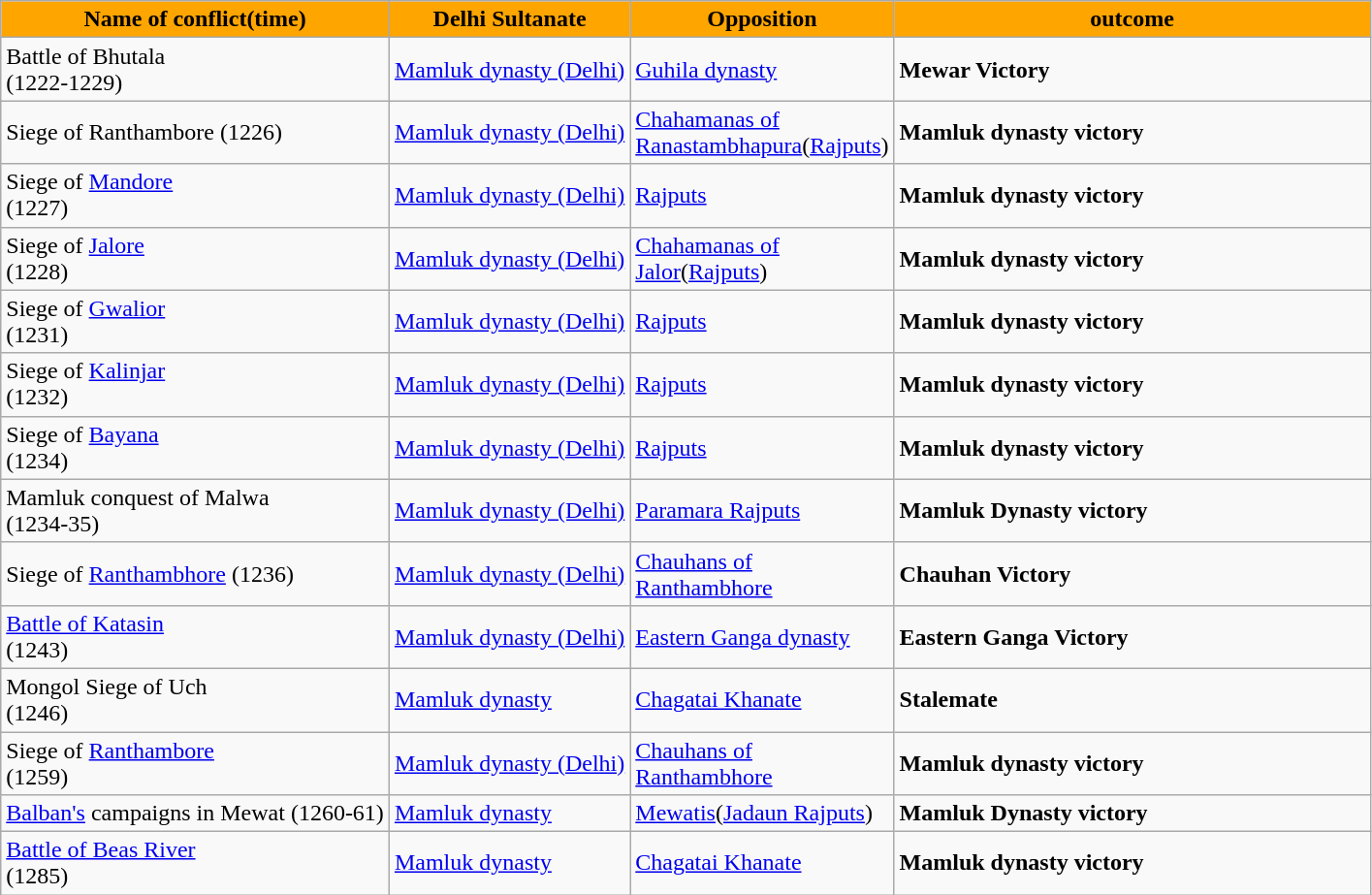<table class="wikitable">
<tr>
<th style="background:orange;"><span>Name of conflict(time)</span></th>
<th style="background:orange;widh:150px;"><span>Delhi Sultanate</span></th>
<th style="background:orange;width:150px;"><span> Opposition</span></th>
<th style="background:orange;width:320px;"><span>outcome</span></th>
</tr>
<tr>
<td>Battle of Bhutala<br>(1222-1229)</td>
<td><a href='#'>Mamluk dynasty (Delhi)</a></td>
<td><a href='#'>Guhila dynasty</a></td>
<td><strong>Mewar Victory</strong></td>
</tr>
<tr>
<td>Siege of Ranthambore (1226)</td>
<td><a href='#'>Mamluk dynasty (Delhi)</a></td>
<td><a href='#'>Chahamanas of Ranastambhapura</a>(<a href='#'>Rajputs</a>)</td>
<td><strong>Mamluk dynasty victory</strong></td>
</tr>
<tr>
<td>Siege of <a href='#'>Mandore</a><br>(1227)</td>
<td><a href='#'>Mamluk dynasty (Delhi)</a></td>
<td><a href='#'>Rajputs</a></td>
<td><strong>Mamluk dynasty victory</strong></td>
</tr>
<tr>
<td>Siege of <a href='#'>Jalore</a><br>(1228)</td>
<td><a href='#'>Mamluk dynasty (Delhi)</a></td>
<td><a href='#'>Chahamanas of Jalor</a>(<a href='#'>Rajputs</a>)</td>
<td><strong>Mamluk dynasty victory</strong></td>
</tr>
<tr>
<td>Siege of <a href='#'>Gwalior</a><br>(1231)</td>
<td><a href='#'>Mamluk dynasty (Delhi)</a></td>
<td><a href='#'>Rajputs</a></td>
<td><strong>Mamluk dynasty victory</strong></td>
</tr>
<tr>
<td>Siege of <a href='#'>Kalinjar</a><br>(1232)</td>
<td><a href='#'>Mamluk dynasty (Delhi)</a></td>
<td><a href='#'>Rajputs</a></td>
<td><strong>Mamluk dynasty victory</strong></td>
</tr>
<tr>
<td>Siege of <a href='#'>Bayana</a><br> (1234)</td>
<td><a href='#'>Mamluk dynasty (Delhi)</a></td>
<td><a href='#'>Rajputs</a></td>
<td><strong>Mamluk dynasty victory</strong></td>
</tr>
<tr>
<td>Mamluk conquest of Malwa<br>(1234-35)</td>
<td><a href='#'>Mamluk dynasty (Delhi)</a></td>
<td><a href='#'>Paramara Rajputs</a></td>
<td><strong>Mamluk Dynasty victory</strong></td>
</tr>
<tr>
<td>Siege of <a href='#'>Ranthambhore</a> (1236)</td>
<td><a href='#'>Mamluk dynasty (Delhi)</a></td>
<td><a href='#'>Chauhans of Ranthambhore</a></td>
<td><strong>Chauhan Victory</strong></td>
</tr>
<tr>
<td><a href='#'>Battle of Katasin</a><br>(1243)</td>
<td><a href='#'>Mamluk dynasty (Delhi)</a></td>
<td><a href='#'>Eastern Ganga dynasty</a></td>
<td><strong>Eastern Ganga Victory</strong></td>
</tr>
<tr>
<td>Mongol Siege of Uch<br>(1246)</td>
<td><a href='#'>Mamluk dynasty</a></td>
<td><a href='#'>Chagatai Khanate</a></td>
<td><strong>Stalemate</strong></td>
</tr>
<tr>
<td>Siege of <a href='#'>Ranthambore</a><br>(1259)</td>
<td><a href='#'>Mamluk dynasty (Delhi)</a></td>
<td><a href='#'>Chauhans of Ranthambhore</a></td>
<td><strong>Mamluk dynasty victory</strong></td>
</tr>
<tr>
<td><a href='#'>Balban's</a> campaigns in Mewat (1260-61)</td>
<td><a href='#'>Mamluk dynasty</a></td>
<td><a href='#'>Mewatis</a>(<a href='#'>Jadaun Rajputs</a>)</td>
<td><strong>Mamluk Dynasty victory</strong></td>
</tr>
<tr>
<td><a href='#'>Battle of Beas River</a><br>(1285)</td>
<td><a href='#'>Mamluk dynasty</a></td>
<td><a href='#'>Chagatai Khanate</a></td>
<td><strong>Mamluk dynasty victory</strong></td>
</tr>
</table>
